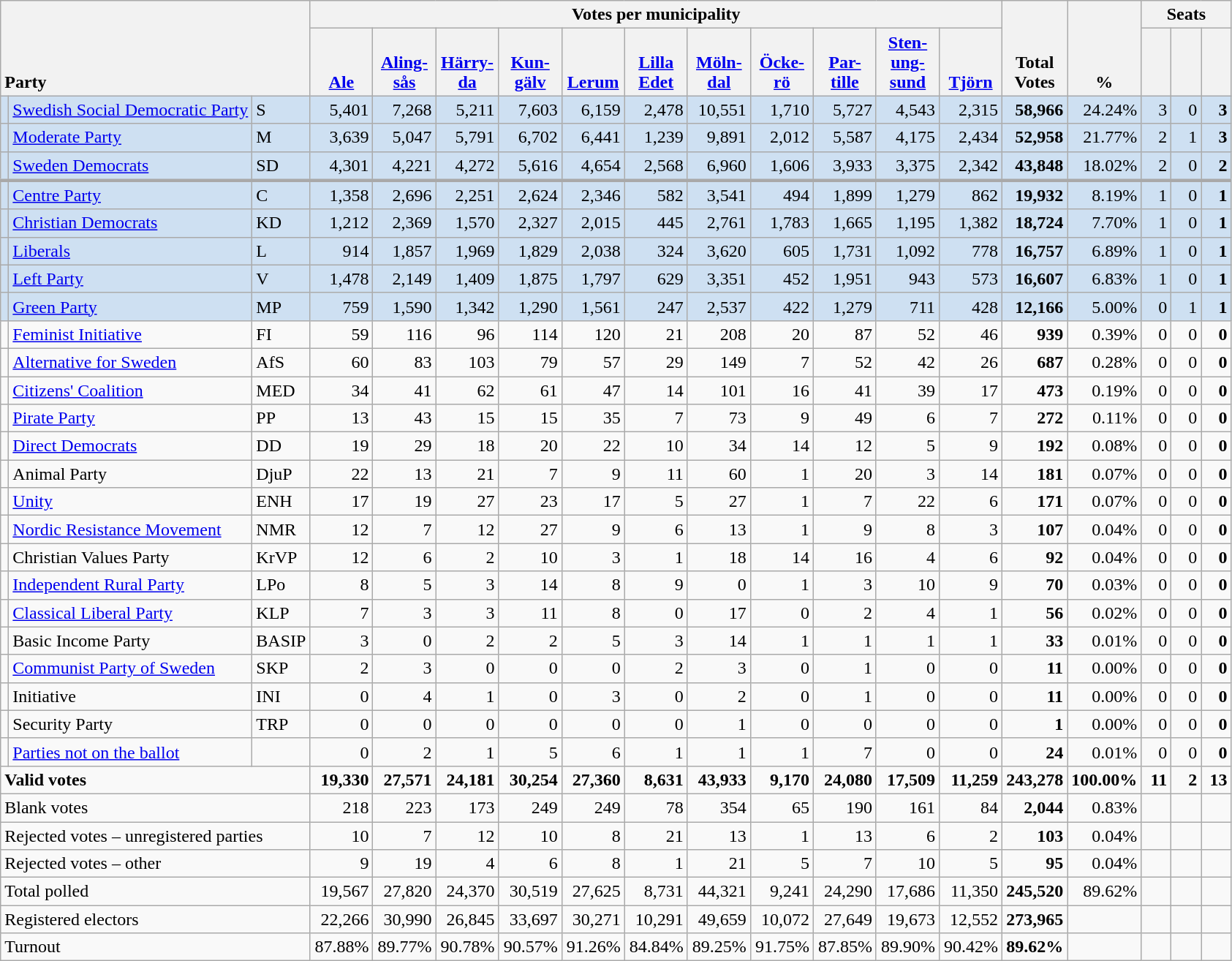<table class="wikitable" border="1" style="text-align:right;">
<tr>
<th style="text-align:left;" valign=bottom rowspan=2 colspan=3>Party</th>
<th colspan=11>Votes per municipality</th>
<th align=center valign=bottom rowspan=2 width="50">Total Votes</th>
<th align=center valign=bottom rowspan=2 width="50">%</th>
<th colspan=3>Seats</th>
</tr>
<tr>
<th align=center valign=bottom width="50"><a href='#'>Ale</a></th>
<th align=center valign=bottom width="50"><a href='#'>Aling- sås</a></th>
<th align=center valign=bottom width="50"><a href='#'>Härry- da</a></th>
<th align=center valign=bottom width="50"><a href='#'>Kun- gälv</a></th>
<th align=center valign=bottom width="50"><a href='#'>Lerum</a></th>
<th align=center valign=bottom width="50"><a href='#'>Lilla Edet</a></th>
<th align=center valign=bottom width="50"><a href='#'>Möln- dal</a></th>
<th align=center valign=bottom width="50"><a href='#'>Öcke- rö</a></th>
<th align=center valign=bottom width="50"><a href='#'>Par- tille</a></th>
<th align=center valign=bottom width="50"><a href='#'>Sten- ung- sund</a></th>
<th align=center valign=bottom width="50"><a href='#'>Tjörn</a></th>
<th align=center valign=bottom width="20"><small></small></th>
<th align=center valign=bottom width="20"><small><a href='#'></a></small></th>
<th align=center valign=bottom width="20"><small></small></th>
</tr>
<tr style="background:#CEE0F2;">
<td></td>
<td align=left style="white-space: nowrap;"><a href='#'>Swedish Social Democratic Party</a></td>
<td align=left>S</td>
<td>5,401</td>
<td>7,268</td>
<td>5,211</td>
<td>7,603</td>
<td>6,159</td>
<td>2,478</td>
<td>10,551</td>
<td>1,710</td>
<td>5,727</td>
<td>4,543</td>
<td>2,315</td>
<td><strong>58,966</strong></td>
<td>24.24%</td>
<td>3</td>
<td>0</td>
<td><strong>3</strong></td>
</tr>
<tr style="background:#CEE0F2;">
<td></td>
<td align=left><a href='#'>Moderate Party</a></td>
<td align=left>M</td>
<td>3,639</td>
<td>5,047</td>
<td>5,791</td>
<td>6,702</td>
<td>6,441</td>
<td>1,239</td>
<td>9,891</td>
<td>2,012</td>
<td>5,587</td>
<td>4,175</td>
<td>2,434</td>
<td><strong>52,958</strong></td>
<td>21.77%</td>
<td>2</td>
<td>1</td>
<td><strong>3</strong></td>
</tr>
<tr style="background:#CEE0F2;">
<td></td>
<td align=left><a href='#'>Sweden Democrats</a></td>
<td align=left>SD</td>
<td>4,301</td>
<td>4,221</td>
<td>4,272</td>
<td>5,616</td>
<td>4,654</td>
<td>2,568</td>
<td>6,960</td>
<td>1,606</td>
<td>3,933</td>
<td>3,375</td>
<td>2,342</td>
<td><strong>43,848</strong></td>
<td>18.02%</td>
<td>2</td>
<td>0</td>
<td><strong>2</strong></td>
</tr>
<tr style="background:#CEE0F2; border-top:3px solid darkgray;">
<td></td>
<td align=left><a href='#'>Centre Party</a></td>
<td align=left>C</td>
<td>1,358</td>
<td>2,696</td>
<td>2,251</td>
<td>2,624</td>
<td>2,346</td>
<td>582</td>
<td>3,541</td>
<td>494</td>
<td>1,899</td>
<td>1,279</td>
<td>862</td>
<td><strong>19,932</strong></td>
<td>8.19%</td>
<td>1</td>
<td>0</td>
<td><strong>1</strong></td>
</tr>
<tr style="background:#CEE0F2;">
<td></td>
<td align=left><a href='#'>Christian Democrats</a></td>
<td align=left>KD</td>
<td>1,212</td>
<td>2,369</td>
<td>1,570</td>
<td>2,327</td>
<td>2,015</td>
<td>445</td>
<td>2,761</td>
<td>1,783</td>
<td>1,665</td>
<td>1,195</td>
<td>1,382</td>
<td><strong>18,724</strong></td>
<td>7.70%</td>
<td>1</td>
<td>0</td>
<td><strong>1</strong></td>
</tr>
<tr style="background:#CEE0F2;">
<td></td>
<td align=left><a href='#'>Liberals</a></td>
<td align=left>L</td>
<td>914</td>
<td>1,857</td>
<td>1,969</td>
<td>1,829</td>
<td>2,038</td>
<td>324</td>
<td>3,620</td>
<td>605</td>
<td>1,731</td>
<td>1,092</td>
<td>778</td>
<td><strong>16,757</strong></td>
<td>6.89%</td>
<td>1</td>
<td>0</td>
<td><strong>1</strong></td>
</tr>
<tr style="background:#CEE0F2;">
<td></td>
<td align=left><a href='#'>Left Party</a></td>
<td align=left>V</td>
<td>1,478</td>
<td>2,149</td>
<td>1,409</td>
<td>1,875</td>
<td>1,797</td>
<td>629</td>
<td>3,351</td>
<td>452</td>
<td>1,951</td>
<td>943</td>
<td>573</td>
<td><strong>16,607</strong></td>
<td>6.83%</td>
<td>1</td>
<td>0</td>
<td><strong>1</strong></td>
</tr>
<tr style="background:#CEE0F2;">
<td></td>
<td align=left><a href='#'>Green Party</a></td>
<td align=left>MP</td>
<td>759</td>
<td>1,590</td>
<td>1,342</td>
<td>1,290</td>
<td>1,561</td>
<td>247</td>
<td>2,537</td>
<td>422</td>
<td>1,279</td>
<td>711</td>
<td>428</td>
<td><strong>12,166</strong></td>
<td>5.00%</td>
<td>0</td>
<td>1</td>
<td><strong>1</strong></td>
</tr>
<tr>
<td></td>
<td align=left><a href='#'>Feminist Initiative</a></td>
<td align=left>FI</td>
<td>59</td>
<td>116</td>
<td>96</td>
<td>114</td>
<td>120</td>
<td>21</td>
<td>208</td>
<td>20</td>
<td>87</td>
<td>52</td>
<td>46</td>
<td><strong>939</strong></td>
<td>0.39%</td>
<td>0</td>
<td>0</td>
<td><strong>0</strong></td>
</tr>
<tr>
<td></td>
<td align=left><a href='#'>Alternative for Sweden</a></td>
<td align=left>AfS</td>
<td>60</td>
<td>83</td>
<td>103</td>
<td>79</td>
<td>57</td>
<td>29</td>
<td>149</td>
<td>7</td>
<td>52</td>
<td>42</td>
<td>26</td>
<td><strong>687</strong></td>
<td>0.28%</td>
<td>0</td>
<td>0</td>
<td><strong>0</strong></td>
</tr>
<tr>
<td></td>
<td align=left><a href='#'>Citizens' Coalition</a></td>
<td align=left>MED</td>
<td>34</td>
<td>41</td>
<td>62</td>
<td>61</td>
<td>47</td>
<td>14</td>
<td>101</td>
<td>16</td>
<td>41</td>
<td>39</td>
<td>17</td>
<td><strong>473</strong></td>
<td>0.19%</td>
<td>0</td>
<td>0</td>
<td><strong>0</strong></td>
</tr>
<tr>
<td></td>
<td align=left><a href='#'>Pirate Party</a></td>
<td align=left>PP</td>
<td>13</td>
<td>43</td>
<td>15</td>
<td>15</td>
<td>35</td>
<td>7</td>
<td>73</td>
<td>9</td>
<td>49</td>
<td>6</td>
<td>7</td>
<td><strong>272</strong></td>
<td>0.11%</td>
<td>0</td>
<td>0</td>
<td><strong>0</strong></td>
</tr>
<tr>
<td></td>
<td align=left><a href='#'>Direct Democrats</a></td>
<td align=left>DD</td>
<td>19</td>
<td>29</td>
<td>18</td>
<td>20</td>
<td>22</td>
<td>10</td>
<td>34</td>
<td>14</td>
<td>12</td>
<td>5</td>
<td>9</td>
<td><strong>192</strong></td>
<td>0.08%</td>
<td>0</td>
<td>0</td>
<td><strong>0</strong></td>
</tr>
<tr>
<td></td>
<td align=left>Animal Party</td>
<td align=left>DjuP</td>
<td>22</td>
<td>13</td>
<td>21</td>
<td>7</td>
<td>9</td>
<td>11</td>
<td>60</td>
<td>1</td>
<td>20</td>
<td>3</td>
<td>14</td>
<td><strong>181</strong></td>
<td>0.07%</td>
<td>0</td>
<td>0</td>
<td><strong>0</strong></td>
</tr>
<tr>
<td></td>
<td align=left><a href='#'>Unity</a></td>
<td align=left>ENH</td>
<td>17</td>
<td>19</td>
<td>27</td>
<td>23</td>
<td>17</td>
<td>5</td>
<td>27</td>
<td>1</td>
<td>7</td>
<td>22</td>
<td>6</td>
<td><strong>171</strong></td>
<td>0.07%</td>
<td>0</td>
<td>0</td>
<td><strong>0</strong></td>
</tr>
<tr>
<td></td>
<td align=left><a href='#'>Nordic Resistance Movement</a></td>
<td align=left>NMR</td>
<td>12</td>
<td>7</td>
<td>12</td>
<td>27</td>
<td>9</td>
<td>6</td>
<td>13</td>
<td>1</td>
<td>9</td>
<td>8</td>
<td>3</td>
<td><strong>107</strong></td>
<td>0.04%</td>
<td>0</td>
<td>0</td>
<td><strong>0</strong></td>
</tr>
<tr>
<td></td>
<td align=left>Christian Values Party</td>
<td align=left>KrVP</td>
<td>12</td>
<td>6</td>
<td>2</td>
<td>10</td>
<td>3</td>
<td>1</td>
<td>18</td>
<td>14</td>
<td>16</td>
<td>4</td>
<td>6</td>
<td><strong>92</strong></td>
<td>0.04%</td>
<td>0</td>
<td>0</td>
<td><strong>0</strong></td>
</tr>
<tr>
<td></td>
<td align=left><a href='#'>Independent Rural Party</a></td>
<td align=left>LPo</td>
<td>8</td>
<td>5</td>
<td>3</td>
<td>14</td>
<td>8</td>
<td>9</td>
<td>0</td>
<td>1</td>
<td>3</td>
<td>10</td>
<td>9</td>
<td><strong>70</strong></td>
<td>0.03%</td>
<td>0</td>
<td>0</td>
<td><strong>0</strong></td>
</tr>
<tr>
<td></td>
<td align=left><a href='#'>Classical Liberal Party</a></td>
<td align=left>KLP</td>
<td>7</td>
<td>3</td>
<td>3</td>
<td>11</td>
<td>8</td>
<td>0</td>
<td>17</td>
<td>0</td>
<td>2</td>
<td>4</td>
<td>1</td>
<td><strong>56</strong></td>
<td>0.02%</td>
<td>0</td>
<td>0</td>
<td><strong>0</strong></td>
</tr>
<tr>
<td></td>
<td align=left>Basic Income Party</td>
<td align=left>BASIP</td>
<td>3</td>
<td>0</td>
<td>2</td>
<td>2</td>
<td>5</td>
<td>3</td>
<td>14</td>
<td>1</td>
<td>1</td>
<td>1</td>
<td>1</td>
<td><strong>33</strong></td>
<td>0.01%</td>
<td>0</td>
<td>0</td>
<td><strong>0</strong></td>
</tr>
<tr>
<td></td>
<td align=left><a href='#'>Communist Party of Sweden</a></td>
<td align=left>SKP</td>
<td>2</td>
<td>3</td>
<td>0</td>
<td>0</td>
<td>0</td>
<td>2</td>
<td>3</td>
<td>0</td>
<td>1</td>
<td>0</td>
<td>0</td>
<td><strong>11</strong></td>
<td>0.00%</td>
<td>0</td>
<td>0</td>
<td><strong>0</strong></td>
</tr>
<tr>
<td></td>
<td align=left>Initiative</td>
<td align=left>INI</td>
<td>0</td>
<td>4</td>
<td>1</td>
<td>0</td>
<td>3</td>
<td>0</td>
<td>2</td>
<td>0</td>
<td>1</td>
<td>0</td>
<td>0</td>
<td><strong>11</strong></td>
<td>0.00%</td>
<td>0</td>
<td>0</td>
<td><strong>0</strong></td>
</tr>
<tr>
<td></td>
<td align=left>Security Party</td>
<td align=left>TRP</td>
<td>0</td>
<td>0</td>
<td>0</td>
<td>0</td>
<td>0</td>
<td>0</td>
<td>1</td>
<td>0</td>
<td>0</td>
<td>0</td>
<td>0</td>
<td><strong>1</strong></td>
<td>0.00%</td>
<td>0</td>
<td>0</td>
<td><strong>0</strong></td>
</tr>
<tr>
<td></td>
<td align=left><a href='#'>Parties not on the ballot</a></td>
<td></td>
<td>0</td>
<td>2</td>
<td>1</td>
<td>5</td>
<td>6</td>
<td>1</td>
<td>1</td>
<td>1</td>
<td>7</td>
<td>0</td>
<td>0</td>
<td><strong>24</strong></td>
<td>0.01%</td>
<td>0</td>
<td>0</td>
<td><strong>0</strong></td>
</tr>
<tr style="font-weight:bold">
<td align=left colspan=3>Valid votes</td>
<td>19,330</td>
<td>27,571</td>
<td>24,181</td>
<td>30,254</td>
<td>27,360</td>
<td>8,631</td>
<td>43,933</td>
<td>9,170</td>
<td>24,080</td>
<td>17,509</td>
<td>11,259</td>
<td>243,278</td>
<td>100.00%</td>
<td>11</td>
<td>2</td>
<td>13</td>
</tr>
<tr>
<td align=left colspan=3>Blank votes</td>
<td>218</td>
<td>223</td>
<td>173</td>
<td>249</td>
<td>249</td>
<td>78</td>
<td>354</td>
<td>65</td>
<td>190</td>
<td>161</td>
<td>84</td>
<td><strong>2,044</strong></td>
<td>0.83%</td>
<td></td>
<td></td>
<td></td>
</tr>
<tr>
<td align=left colspan=3>Rejected votes – unregistered parties</td>
<td>10</td>
<td>7</td>
<td>12</td>
<td>10</td>
<td>8</td>
<td>21</td>
<td>13</td>
<td>1</td>
<td>13</td>
<td>6</td>
<td>2</td>
<td><strong>103</strong></td>
<td>0.04%</td>
<td></td>
<td></td>
<td></td>
</tr>
<tr>
<td align=left colspan=3>Rejected votes – other</td>
<td>9</td>
<td>19</td>
<td>4</td>
<td>6</td>
<td>8</td>
<td>1</td>
<td>21</td>
<td>5</td>
<td>7</td>
<td>10</td>
<td>5</td>
<td><strong>95</strong></td>
<td>0.04%</td>
<td></td>
<td></td>
<td></td>
</tr>
<tr>
<td align=left colspan=3>Total polled</td>
<td>19,567</td>
<td>27,820</td>
<td>24,370</td>
<td>30,519</td>
<td>27,625</td>
<td>8,731</td>
<td>44,321</td>
<td>9,241</td>
<td>24,290</td>
<td>17,686</td>
<td>11,350</td>
<td><strong>245,520</strong></td>
<td>89.62%</td>
<td></td>
<td></td>
<td></td>
</tr>
<tr>
<td align=left colspan=3>Registered electors</td>
<td>22,266</td>
<td>30,990</td>
<td>26,845</td>
<td>33,697</td>
<td>30,271</td>
<td>10,291</td>
<td>49,659</td>
<td>10,072</td>
<td>27,649</td>
<td>19,673</td>
<td>12,552</td>
<td><strong>273,965</strong></td>
<td></td>
<td></td>
<td></td>
<td></td>
</tr>
<tr>
<td align=left colspan=3>Turnout</td>
<td>87.88%</td>
<td>89.77%</td>
<td>90.78%</td>
<td>90.57%</td>
<td>91.26%</td>
<td>84.84%</td>
<td>89.25%</td>
<td>91.75%</td>
<td>87.85%</td>
<td>89.90%</td>
<td>90.42%</td>
<td><strong>89.62%</strong></td>
<td></td>
<td></td>
<td></td>
<td></td>
</tr>
</table>
